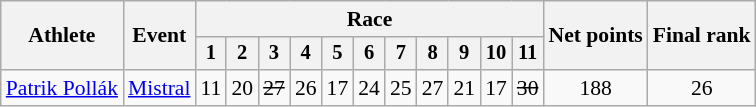<table class="wikitable" style="font-size:90%">
<tr>
<th rowspan="2">Athlete</th>
<th rowspan="2">Event</th>
<th colspan=11>Race</th>
<th rowspan=2>Net points</th>
<th rowspan=2>Final rank</th>
</tr>
<tr style="font-size:95%">
<th>1</th>
<th>2</th>
<th>3</th>
<th>4</th>
<th>5</th>
<th>6</th>
<th>7</th>
<th>8</th>
<th>9</th>
<th>10</th>
<th>11</th>
</tr>
<tr align=center>
<td align=left><a href='#'>Patrik Pollák</a></td>
<td align=left><a href='#'>Mistral</a></td>
<td>11</td>
<td>20</td>
<td><s>27</s></td>
<td>26</td>
<td>17</td>
<td>24</td>
<td>25</td>
<td>27</td>
<td>21</td>
<td>17</td>
<td><s>30</s></td>
<td>188</td>
<td>26</td>
</tr>
</table>
